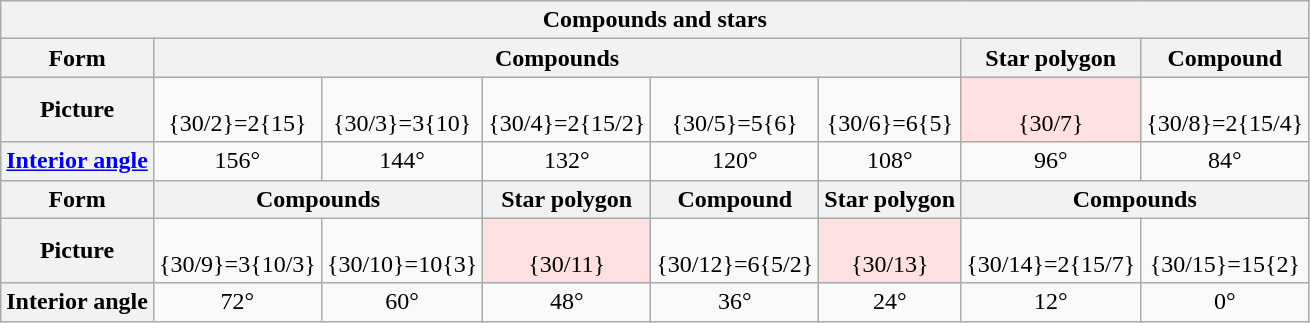<table class="wikitable collapsible collapsed">
<tr>
<th colspan=8>Compounds and stars</th>
</tr>
<tr>
<th>Form</th>
<th colspan=5>Compounds</th>
<th>Star polygon</th>
<th>Compound</th>
</tr>
<tr align=center>
<th>Picture</th>
<td><br>{30/2}=2{15}</td>
<td><br>{30/3}=3{10}</td>
<td><br>{30/4}=2{15/2}</td>
<td><br>{30/5}=5{6}</td>
<td><br>{30/6}=6{5}</td>
<td BGCOLOR="#ffe0e0"><br>{30/7}</td>
<td><br>{30/8}=2{15/4}</td>
</tr>
<tr align=center>
<th><a href='#'>Interior angle</a></th>
<td>156°</td>
<td>144°</td>
<td>132°</td>
<td>120°</td>
<td>108°</td>
<td>96°</td>
<td>84°</td>
</tr>
<tr>
<th>Form</th>
<th colspan=2>Compounds</th>
<th>Star polygon</th>
<th>Compound</th>
<th>Star polygon</th>
<th colspan=2>Compounds</th>
</tr>
<tr align=center>
<th>Picture</th>
<td><br>{30/9}=3{10/3}</td>
<td><br>{30/10}=10{3}</td>
<td BGCOLOR="#ffe0e0"><br>{30/11}</td>
<td><br>{30/12}=6{5/2}</td>
<td BGCOLOR="#ffe0e0"><br>{30/13}</td>
<td><br>{30/14}=2{15/7}</td>
<td><br>{30/15}=15{2}</td>
</tr>
<tr align=center>
<th>Interior angle</th>
<td>72°</td>
<td>60°</td>
<td>48°</td>
<td>36°</td>
<td>24°</td>
<td>12°</td>
<td>0°</td>
</tr>
</table>
